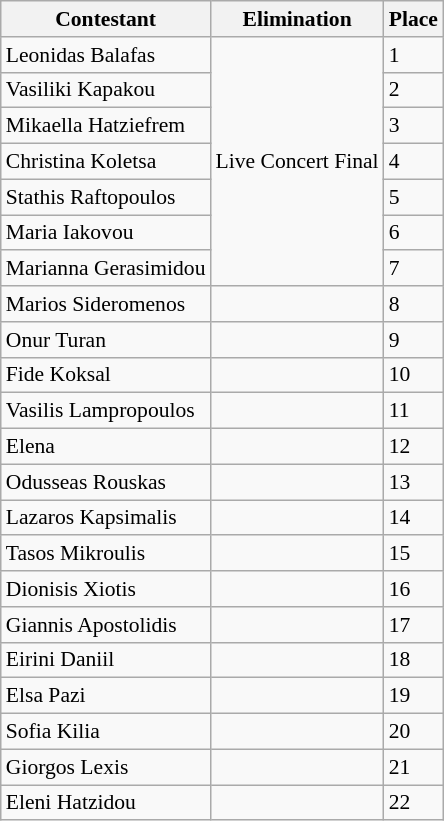<table class="wikitable" style="font-size:90%;">
<tr>
<th>Contestant</th>
<th>Elimination</th>
<th>Place</th>
</tr>
<tr>
<td>Leonidas Balafas</td>
<td rowspan="7">Live Concert Final</td>
<td>1</td>
</tr>
<tr>
<td>Vasiliki Kapakou</td>
<td>2</td>
</tr>
<tr>
<td>Mikaella Hatziefrem</td>
<td>3</td>
</tr>
<tr>
<td>Christina Koletsa</td>
<td>4</td>
</tr>
<tr>
<td>Stathis Raftopoulos</td>
<td>5</td>
</tr>
<tr>
<td>Maria Iakovou</td>
<td>6</td>
</tr>
<tr>
<td>Marianna Gerasimidou</td>
<td>7</td>
</tr>
<tr>
<td>Marios Sideromenos</td>
<td></td>
<td>8</td>
</tr>
<tr>
<td>Onur Turan</td>
<td></td>
<td>9</td>
</tr>
<tr>
<td>Fide Koksal</td>
<td></td>
<td>10</td>
</tr>
<tr>
<td>Vasilis Lampropoulos</td>
<td></td>
<td>11</td>
</tr>
<tr>
<td>Elena</td>
<td></td>
<td>12</td>
</tr>
<tr>
<td>Odusseas Rouskas</td>
<td></td>
<td>13</td>
</tr>
<tr>
<td>Lazaros Kapsimalis</td>
<td></td>
<td>14</td>
</tr>
<tr>
<td>Tasos Mikroulis</td>
<td></td>
<td>15</td>
</tr>
<tr>
<td>Dionisis Xiotis</td>
<td></td>
<td>16</td>
</tr>
<tr>
<td>Giannis Apostolidis</td>
<td></td>
<td>17</td>
</tr>
<tr>
<td>Eirini Daniil</td>
<td></td>
<td>18</td>
</tr>
<tr>
<td>Elsa Pazi</td>
<td></td>
<td>19</td>
</tr>
<tr>
<td>Sofia Kilia</td>
<td></td>
<td>20</td>
</tr>
<tr>
<td>Giorgos Lexis</td>
<td></td>
<td>21</td>
</tr>
<tr>
<td>Eleni Hatzidou</td>
<td></td>
<td>22</td>
</tr>
</table>
